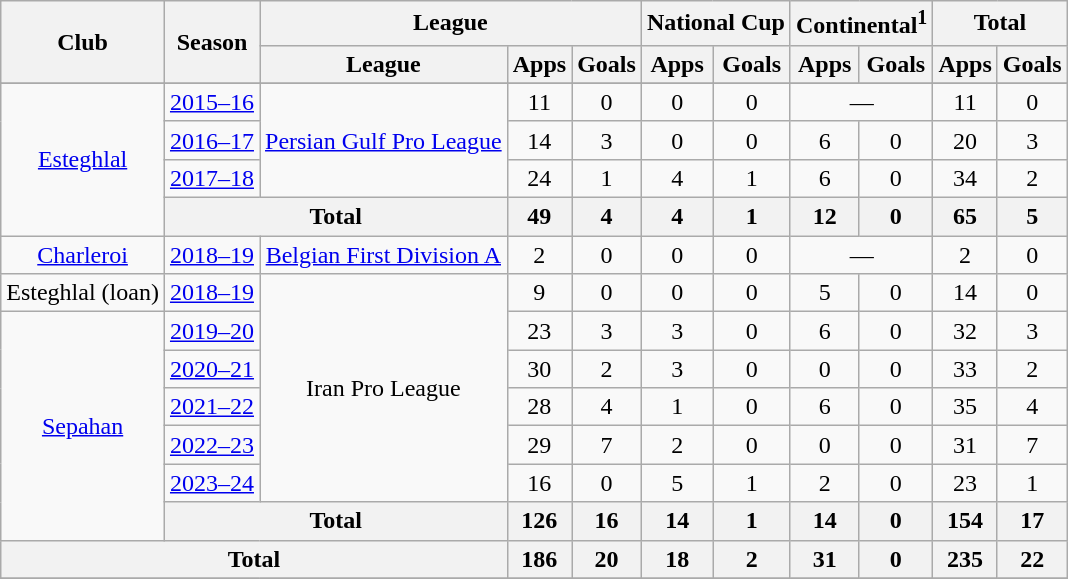<table class="wikitable" style="text-align:center">
<tr>
<th rowspan=2>Club</th>
<th rowspan=2>Season</th>
<th colspan=3>League</th>
<th colspan="2">National Cup</th>
<th colspan="2">Continental<sup>1</sup></th>
<th colspan=2>Total</th>
</tr>
<tr>
<th>League</th>
<th>Apps</th>
<th>Goals</th>
<th>Apps</th>
<th>Goals</th>
<th>Apps</th>
<th>Goals</th>
<th>Apps</th>
<th>Goals</th>
</tr>
<tr>
</tr>
<tr>
<td rowspan="4"><a href='#'>Esteghlal</a></td>
<td><a href='#'>2015–16</a></td>
<td rowspan="3"><a href='#'>Persian Gulf Pro League</a></td>
<td>11</td>
<td>0</td>
<td>0</td>
<td>0</td>
<td colspan=2>—</td>
<td>11</td>
<td>0</td>
</tr>
<tr>
<td><a href='#'>2016–17</a></td>
<td>14</td>
<td>3</td>
<td>0</td>
<td>0</td>
<td>6</td>
<td>0</td>
<td>20</td>
<td>3</td>
</tr>
<tr>
<td><a href='#'>2017–18</a></td>
<td>24</td>
<td>1</td>
<td>4</td>
<td>1</td>
<td>6</td>
<td>0</td>
<td>34</td>
<td>2</td>
</tr>
<tr>
<th colspan="2">Total</th>
<th>49</th>
<th>4</th>
<th>4</th>
<th>1</th>
<th>12</th>
<th>0</th>
<th>65</th>
<th>5</th>
</tr>
<tr>
<td><a href='#'>Charleroi</a></td>
<td><a href='#'>2018–19</a></td>
<td><a href='#'>Belgian First Division A</a></td>
<td>2</td>
<td>0</td>
<td>0</td>
<td>0</td>
<td colspan=2>—</td>
<td>2</td>
<td>0</td>
</tr>
<tr>
<td>Esteghlal (loan)</td>
<td><a href='#'>2018–19</a></td>
<td rowspan="6">Iran Pro League</td>
<td>9</td>
<td>0</td>
<td>0</td>
<td>0</td>
<td>5</td>
<td>0</td>
<td>14</td>
<td>0</td>
</tr>
<tr>
<td rowspan="6"><a href='#'>Sepahan</a></td>
<td><a href='#'>2019–20</a></td>
<td>23</td>
<td>3</td>
<td>3</td>
<td>0</td>
<td>6</td>
<td>0</td>
<td>32</td>
<td>3</td>
</tr>
<tr>
<td><a href='#'>2020–21</a></td>
<td>30</td>
<td>2</td>
<td>3</td>
<td>0</td>
<td>0</td>
<td>0</td>
<td>33</td>
<td>2</td>
</tr>
<tr>
<td><a href='#'>2021–22</a></td>
<td>28</td>
<td>4</td>
<td>1</td>
<td>0</td>
<td>6</td>
<td>0</td>
<td>35</td>
<td>4</td>
</tr>
<tr>
<td><a href='#'>2022–23</a></td>
<td>29</td>
<td>7</td>
<td>2</td>
<td>0</td>
<td>0</td>
<td>0</td>
<td>31</td>
<td>7</td>
</tr>
<tr>
<td><a href='#'>2023–24</a></td>
<td>16</td>
<td>0</td>
<td>5</td>
<td>1</td>
<td>2</td>
<td>0</td>
<td>23</td>
<td>1</td>
</tr>
<tr>
<th colspan=2>Total</th>
<th>126</th>
<th>16</th>
<th>14</th>
<th>1</th>
<th>14</th>
<th>0</th>
<th>154</th>
<th>17</th>
</tr>
<tr>
<th colspan=3>Total</th>
<th>186</th>
<th>20</th>
<th>18</th>
<th>2</th>
<th>31</th>
<th>0</th>
<th>235</th>
<th>22</th>
</tr>
<tr>
</tr>
</table>
